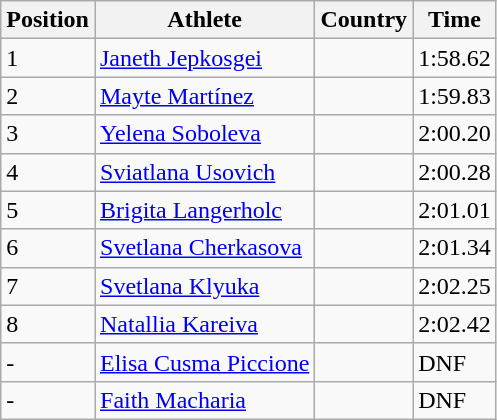<table class="wikitable">
<tr>
<th>Position</th>
<th>Athlete</th>
<th>Country</th>
<th>Time</th>
</tr>
<tr>
<td>1</td>
<td><a href='#'>Janeth Jepkosgei</a></td>
<td></td>
<td>1:58.62</td>
</tr>
<tr>
<td>2</td>
<td><a href='#'>Mayte Martínez</a></td>
<td></td>
<td>1:59.83</td>
</tr>
<tr>
<td>3</td>
<td><a href='#'>Yelena Soboleva</a></td>
<td></td>
<td>2:00.20</td>
</tr>
<tr>
<td>4</td>
<td><a href='#'>Sviatlana Usovich</a></td>
<td></td>
<td>2:00.28</td>
</tr>
<tr>
<td>5</td>
<td><a href='#'>Brigita Langerholc</a></td>
<td></td>
<td>2:01.01</td>
</tr>
<tr>
<td>6</td>
<td><a href='#'>Svetlana Cherkasova</a></td>
<td></td>
<td>2:01.34</td>
</tr>
<tr>
<td>7</td>
<td><a href='#'>Svetlana Klyuka</a></td>
<td></td>
<td>2:02.25</td>
</tr>
<tr>
<td>8</td>
<td><a href='#'>Natallia Kareiva</a></td>
<td></td>
<td>2:02.42</td>
</tr>
<tr>
<td>-</td>
<td><a href='#'>Elisa Cusma Piccione</a></td>
<td></td>
<td>DNF</td>
</tr>
<tr>
<td>-</td>
<td><a href='#'>Faith Macharia</a></td>
<td></td>
<td>DNF</td>
</tr>
</table>
